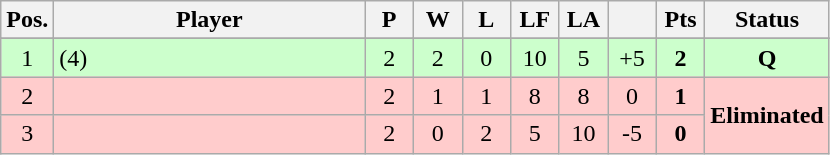<table class="wikitable" style="text-align:center; margin: 1em auto 1em auto, align:left">
<tr>
<th width=25>Pos.</th>
<th width=200>Player</th>
<th width=25>P</th>
<th width=25>W</th>
<th width=25>L</th>
<th width=25>LF</th>
<th width=25>LA</th>
<th width=25></th>
<th width=25>Pts</th>
<th width=75>Status</th>
</tr>
<tr>
</tr>
<tr style="background:#CCFFCC;">
<td>1</td>
<td align=left> (4)</td>
<td>2</td>
<td>2</td>
<td>0</td>
<td>10</td>
<td>5</td>
<td>+5</td>
<td><strong>2</strong></td>
<td><strong>Q</strong></td>
</tr>
<tr style="background:#FFCCCC;">
<td>2</td>
<td align=left></td>
<td>2</td>
<td>1</td>
<td>1</td>
<td>8</td>
<td>8</td>
<td>0</td>
<td><strong>1</strong></td>
<td rowspan=2><strong>Eliminated</strong></td>
</tr>
<tr style="background:#FFCCCC;">
<td>3</td>
<td align=left></td>
<td>2</td>
<td>0</td>
<td>2</td>
<td>5</td>
<td>10</td>
<td>-5</td>
<td><strong>0</strong></td>
</tr>
</table>
